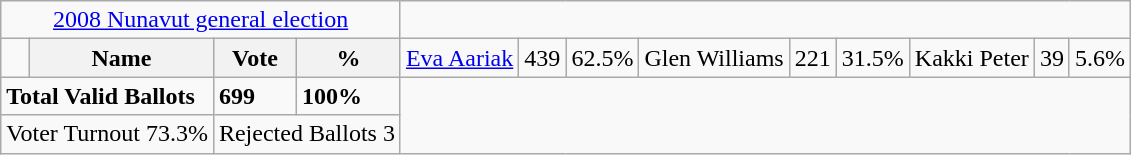<table class="wikitable">
<tr>
<td colspan=4 align=center><a href='#'>2008 Nunavut general election</a></td>
</tr>
<tr>
<td></td>
<th><strong>Name </strong></th>
<th><strong>Vote</strong></th>
<th><strong>%</strong><br></th>
<td><a href='#'>Eva Aariak</a></td>
<td>439</td>
<td>62.5%<br></td>
<td>Glen Williams</td>
<td>221</td>
<td>31.5%<br></td>
<td>Kakki Peter</td>
<td>39</td>
<td>5.6%</td>
</tr>
<tr>
<td colspan=2><strong>Total Valid Ballots</strong></td>
<td><strong>699</strong></td>
<td><strong>100%</strong></td>
</tr>
<tr>
<td colspan=2 align=center>Voter Turnout 73.3%</td>
<td colspan=2 align=center>Rejected Ballots 3</td>
</tr>
</table>
